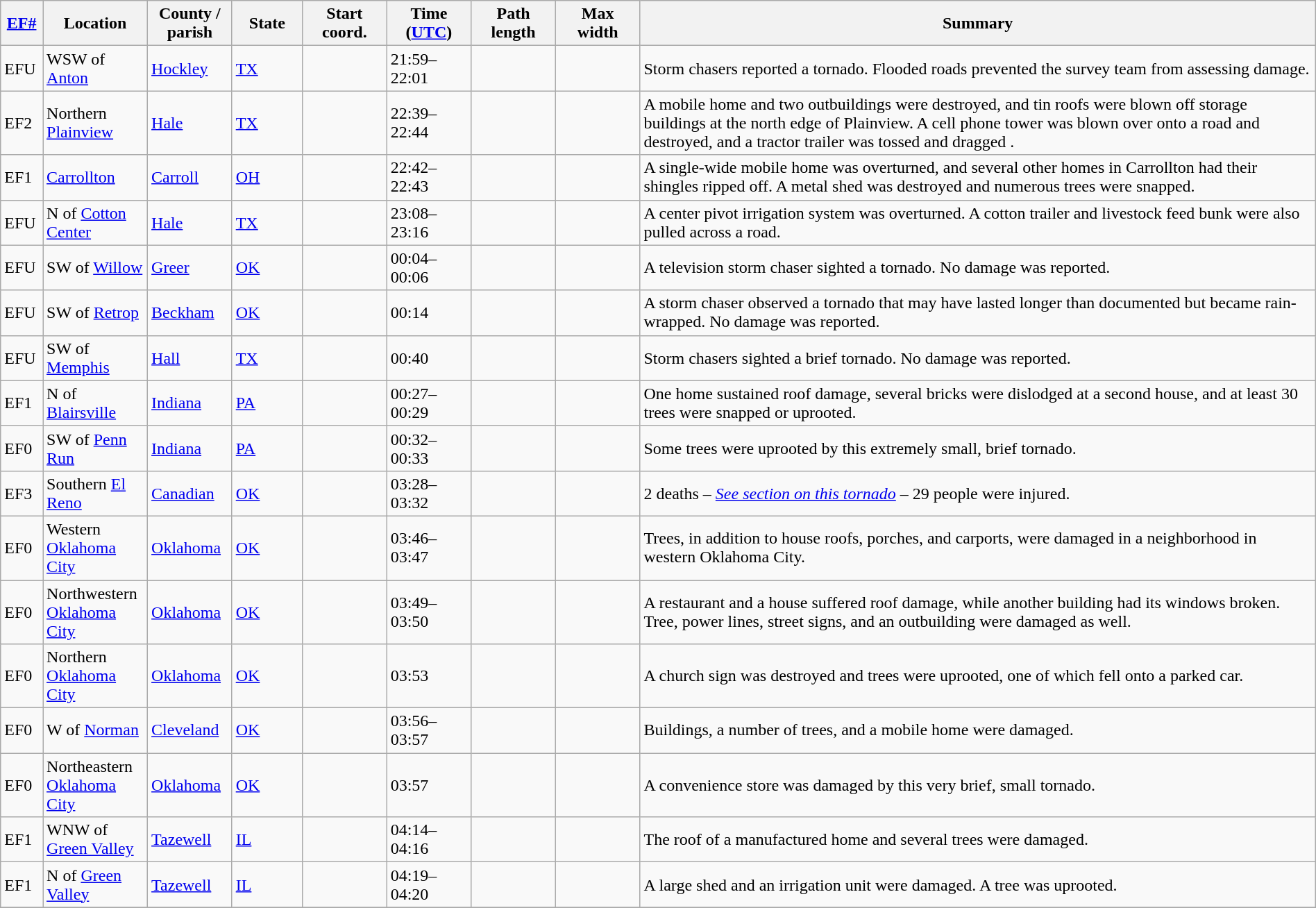<table class="wikitable sortable" style="width:100%;">
<tr>
<th scope="col" style="width:3%; text-align:center;"><a href='#'>EF#</a></th>
<th scope="col" style="width:7%; text-align:center;" class="unsortable">Location</th>
<th scope="col" style="width:6%; text-align:center;" class="unsortable">County / parish</th>
<th scope="col" style="width:5%; text-align:center;">State</th>
<th scope="col" style="width:6%; text-align:center;">Start coord.</th>
<th scope="col" style="width:6%; text-align:center;">Time (<a href='#'>UTC</a>)</th>
<th scope="col" style="width:6%; text-align:center;">Path length</th>
<th scope="col" style="width:6%; text-align:center;">Max width</th>
<th scope="col" class="unsortable" style="width:48%; text-align:center;">Summary</th>
</tr>
<tr>
<td bgcolor=>EFU</td>
<td>WSW of <a href='#'>Anton</a></td>
<td><a href='#'>Hockley</a></td>
<td><a href='#'>TX</a></td>
<td></td>
<td>21:59–22:01</td>
<td></td>
<td></td>
<td>Storm chasers reported a tornado. Flooded roads prevented the survey team from assessing damage.</td>
</tr>
<tr>
<td bgcolor=>EF2</td>
<td>Northern <a href='#'>Plainview</a></td>
<td><a href='#'>Hale</a></td>
<td><a href='#'>TX</a></td>
<td></td>
<td>22:39–22:44</td>
<td></td>
<td></td>
<td>A mobile home and two outbuildings were destroyed, and tin roofs were blown off storage buildings at the north edge of Plainview. A cell phone tower was blown over onto a road and destroyed, and a tractor trailer was tossed and dragged .</td>
</tr>
<tr>
<td bgcolor=>EF1</td>
<td><a href='#'>Carrollton</a></td>
<td><a href='#'>Carroll</a></td>
<td><a href='#'>OH</a></td>
<td></td>
<td>22:42–22:43</td>
<td></td>
<td></td>
<td>A single-wide mobile home was overturned, and several other homes in Carrollton had their shingles ripped off. A metal shed was destroyed and numerous trees were snapped.</td>
</tr>
<tr>
<td bgcolor=>EFU</td>
<td>N of <a href='#'>Cotton Center</a></td>
<td><a href='#'>Hale</a></td>
<td><a href='#'>TX</a></td>
<td></td>
<td>23:08–23:16</td>
<td></td>
<td></td>
<td>A center pivot irrigation system was overturned. A cotton trailer and livestock feed bunk were also pulled across a road.</td>
</tr>
<tr>
<td bgcolor=>EFU</td>
<td>SW of <a href='#'>Willow</a></td>
<td><a href='#'>Greer</a></td>
<td><a href='#'>OK</a></td>
<td></td>
<td>00:04–00:06</td>
<td></td>
<td></td>
<td>A television storm chaser sighted a tornado. No damage was reported.</td>
</tr>
<tr>
<td bgcolor=>EFU</td>
<td>SW of <a href='#'>Retrop</a></td>
<td><a href='#'>Beckham</a></td>
<td><a href='#'>OK</a></td>
<td></td>
<td>00:14</td>
<td></td>
<td></td>
<td>A storm chaser observed a tornado that may have lasted longer than documented but became rain-wrapped. No damage was reported.</td>
</tr>
<tr>
<td bgcolor=>EFU</td>
<td>SW of <a href='#'>Memphis</a></td>
<td><a href='#'>Hall</a></td>
<td><a href='#'>TX</a></td>
<td></td>
<td>00:40</td>
<td></td>
<td></td>
<td>Storm chasers sighted a brief tornado. No damage was reported.</td>
</tr>
<tr>
<td bgcolor=>EF1</td>
<td>N of <a href='#'>Blairsville</a></td>
<td><a href='#'>Indiana</a></td>
<td><a href='#'>PA</a></td>
<td></td>
<td>00:27–00:29</td>
<td></td>
<td></td>
<td>One home sustained roof damage, several bricks were dislodged at a second house, and at least 30 trees were snapped or uprooted.</td>
</tr>
<tr>
<td bgcolor=>EF0</td>
<td>SW of <a href='#'>Penn Run</a></td>
<td><a href='#'>Indiana</a></td>
<td><a href='#'>PA</a></td>
<td></td>
<td>00:32–00:33</td>
<td></td>
<td></td>
<td>Some trees were uprooted by this extremely small, brief tornado.</td>
</tr>
<tr>
<td bgcolor=>EF3</td>
<td>Southern <a href='#'>El Reno</a></td>
<td><a href='#'>Canadian</a></td>
<td><a href='#'>OK</a></td>
<td></td>
<td>03:28–03:32</td>
<td></td>
<td></td>
<td>2 deaths – <em><a href='#'>See section on this tornado</a></em> – 29 people were injured.</td>
</tr>
<tr>
<td bgcolor=>EF0</td>
<td>Western <a href='#'>Oklahoma City</a></td>
<td><a href='#'>Oklahoma</a></td>
<td><a href='#'>OK</a></td>
<td></td>
<td>03:46–03:47</td>
<td></td>
<td></td>
<td>Trees, in addition to house roofs, porches, and carports, were damaged in a neighborhood in western Oklahoma City.</td>
</tr>
<tr>
<td bgcolor=>EF0</td>
<td>Northwestern <a href='#'>Oklahoma City</a></td>
<td><a href='#'>Oklahoma</a></td>
<td><a href='#'>OK</a></td>
<td></td>
<td>03:49–03:50</td>
<td></td>
<td></td>
<td>A restaurant and a house suffered roof damage, while another building had its windows broken. Tree, power lines, street signs, and an outbuilding were damaged as well.</td>
</tr>
<tr>
<td bgcolor=>EF0</td>
<td>Northern <a href='#'>Oklahoma City</a></td>
<td><a href='#'>Oklahoma</a></td>
<td><a href='#'>OK</a></td>
<td></td>
<td>03:53</td>
<td></td>
<td></td>
<td>A church sign was destroyed and trees were uprooted, one of which fell onto a parked car.</td>
</tr>
<tr>
<td bgcolor=>EF0</td>
<td>W of <a href='#'>Norman</a></td>
<td><a href='#'>Cleveland</a></td>
<td><a href='#'>OK</a></td>
<td></td>
<td>03:56–03:57</td>
<td></td>
<td></td>
<td>Buildings, a number of trees, and a mobile home were damaged.</td>
</tr>
<tr>
<td bgcolor=>EF0</td>
<td>Northeastern <a href='#'>Oklahoma City</a></td>
<td><a href='#'>Oklahoma</a></td>
<td><a href='#'>OK</a></td>
<td></td>
<td>03:57</td>
<td></td>
<td></td>
<td>A convenience store was damaged by this very brief, small tornado.</td>
</tr>
<tr>
<td bgcolor=>EF1</td>
<td>WNW of <a href='#'>Green Valley</a></td>
<td><a href='#'>Tazewell</a></td>
<td><a href='#'>IL</a></td>
<td></td>
<td>04:14–04:16</td>
<td></td>
<td></td>
<td>The roof of a manufactured home and several trees were damaged.</td>
</tr>
<tr>
<td bgcolor=>EF1</td>
<td>N of <a href='#'>Green Valley</a></td>
<td><a href='#'>Tazewell</a></td>
<td><a href='#'>IL</a></td>
<td></td>
<td>04:19–04:20</td>
<td></td>
<td></td>
<td>A large shed and an irrigation unit were damaged. A tree was uprooted.</td>
</tr>
<tr>
</tr>
</table>
